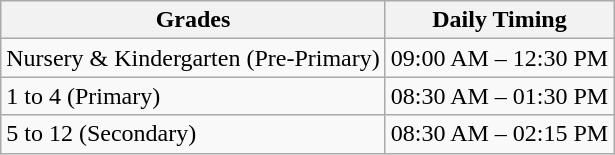<table class="wikitable">
<tr>
<th>Grades</th>
<th>Daily Timing</th>
</tr>
<tr>
<td>Nursery & Kindergarten (Pre-Primary)</td>
<td>09:00 AM – 12:30 PM</td>
</tr>
<tr>
<td>1 to 4 (Primary)</td>
<td>08:30 AM – 01:30 PM</td>
</tr>
<tr>
<td>5 to 12 (Secondary)</td>
<td>08:30 AM – 02:15 PM</td>
</tr>
</table>
